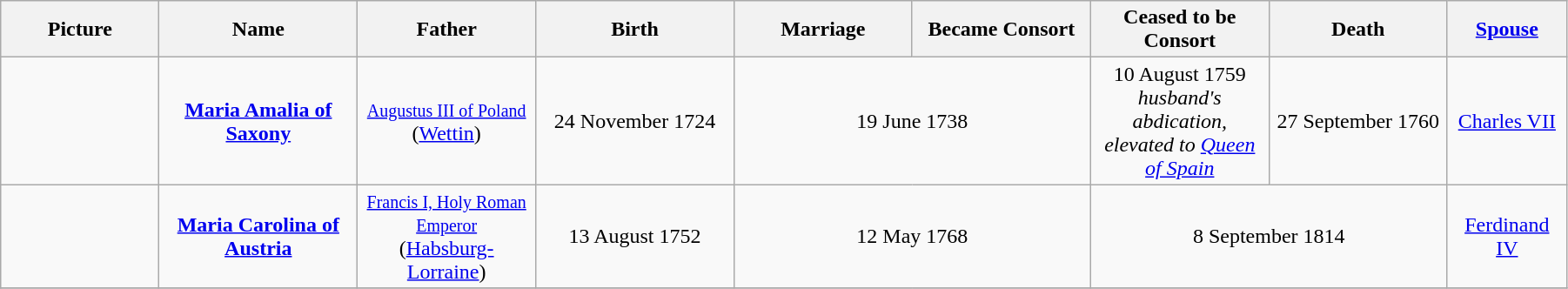<table width=95% class="wikitable">
<tr>
<th width = "8%">Picture</th>
<th width = "10%">Name</th>
<th width = "9%">Father</th>
<th width = "10%">Birth</th>
<th width = "9%">Marriage</th>
<th width = "9%">Became Consort</th>
<th width = "9%">Ceased to be Consort</th>
<th width = "9%">Death</th>
<th width = "6%"><a href='#'>Spouse</a></th>
</tr>
<tr>
<td align="center"></td>
<td align="center"><strong><a href='#'>Maria Amalia of Saxony</a></strong></td>
<td align="center"><small><a href='#'>Augustus III of Poland</a></small><br> (<a href='#'>Wettin</a>)</td>
<td align="center">24 November 1724</td>
<td align="center" colspan="2">19 June 1738</td>
<td align="center">10 August 1759<br><em>husband's abdication, elevated to <a href='#'>Queen of Spain</a></em></td>
<td align="center">27 September 1760</td>
<td align="center"><a href='#'>Charles VII</a></td>
</tr>
<tr>
<td align="center"></td>
<td align="center"><strong><a href='#'>Maria Carolina of Austria</a></strong></td>
<td align="center"><small><a href='#'>Francis I, Holy Roman Emperor</a></small><br> (<a href='#'>Habsburg-Lorraine</a>)</td>
<td align="center">13 August 1752</td>
<td align="center" colspan="2">12 May 1768</td>
<td align="center" colspan="2">8 September 1814</td>
<td align="center"><a href='#'>Ferdinand IV</a></td>
</tr>
<tr>
</tr>
</table>
